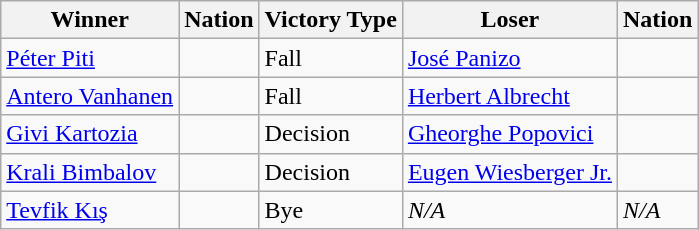<table class="wikitable sortable" style="text-align:left;">
<tr>
<th>Winner</th>
<th>Nation</th>
<th>Victory Type</th>
<th>Loser</th>
<th>Nation</th>
</tr>
<tr>
<td><a href='#'>Péter Piti</a></td>
<td></td>
<td>Fall</td>
<td><a href='#'>José Panizo</a></td>
<td></td>
</tr>
<tr>
<td><a href='#'>Antero Vanhanen</a></td>
<td></td>
<td>Fall</td>
<td><a href='#'>Herbert Albrecht</a></td>
<td></td>
</tr>
<tr>
<td><a href='#'>Givi Kartozia</a></td>
<td></td>
<td>Decision</td>
<td><a href='#'>Gheorghe Popovici</a></td>
<td></td>
</tr>
<tr>
<td><a href='#'>Krali Bimbalov</a></td>
<td></td>
<td>Decision</td>
<td><a href='#'>Eugen Wiesberger Jr.</a></td>
<td></td>
</tr>
<tr>
<td><a href='#'>Tevfik Kış</a></td>
<td></td>
<td>Bye</td>
<td><em>N/A</em></td>
<td><em>N/A</em></td>
</tr>
</table>
